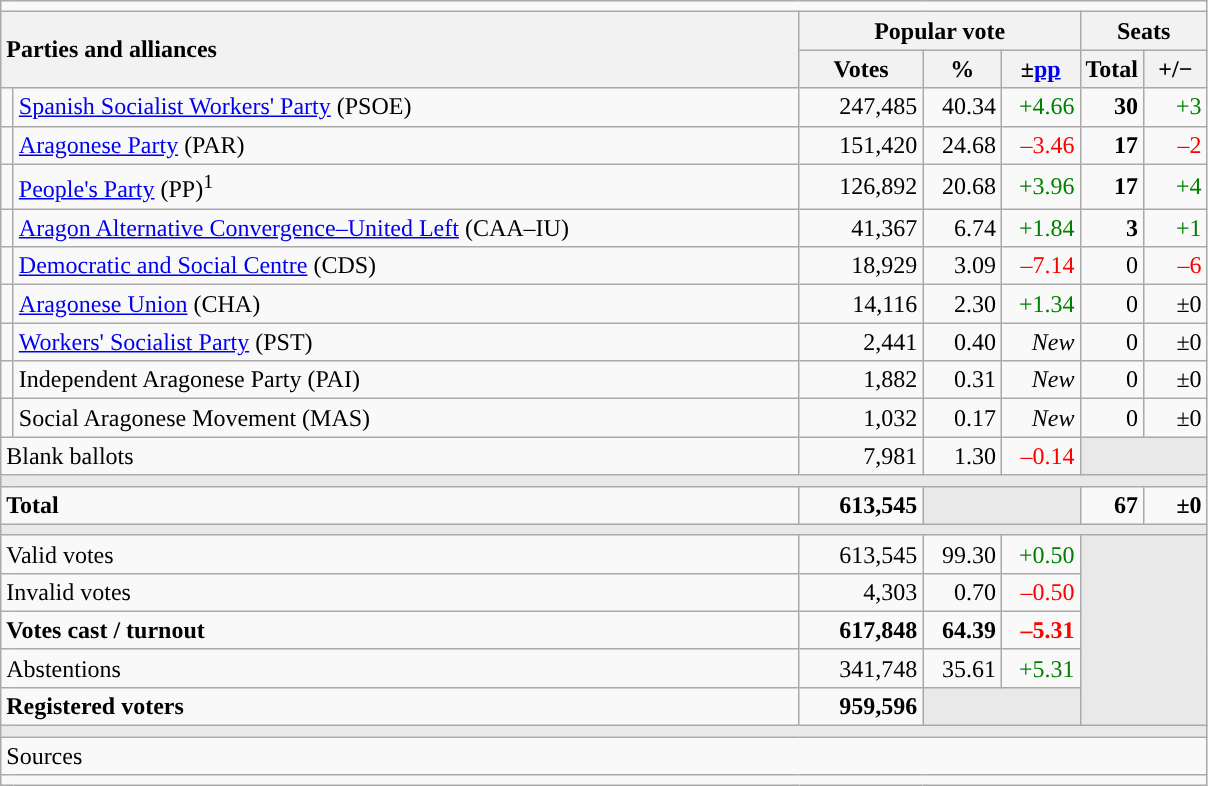<table class="wikitable" style="text-align:right;">
<tr>
<td colspan="7"></td>
</tr>
<tr>
<th style="text-align:left;" rowspan="2" colspan="2" width="525">Parties and alliances</th>
<th colspan="3">Popular vote</th>
<th colspan="2">Seats</th>
</tr>
<tr>
<th width="75">Votes</th>
<th width="45">%</th>
<th width="45">±<a href='#'>pp</a></th>
<th width="35">Total</th>
<th width="35">+/−</th>
</tr>
<tr>
<td width="1" style="color:inherit;background:"></td>
<td align="left"><a href='#'>Spanish Socialist Workers' Party</a> (PSOE)</td>
<td>247,485</td>
<td>40.34</td>
<td style="color:green;">+4.66</td>
<td><strong>30</strong></td>
<td style="color:green;">+3</td>
</tr>
<tr>
<td style="color:inherit;background:"></td>
<td align="left"><a href='#'>Aragonese Party</a> (PAR)</td>
<td>151,420</td>
<td>24.68</td>
<td style="color:red;">–3.46</td>
<td><strong>17</strong></td>
<td style="color:red;">–2</td>
</tr>
<tr>
<td style="color:inherit;background:"></td>
<td align="left"><a href='#'>People's Party</a> (PP)<sup>1</sup></td>
<td>126,892</td>
<td>20.68</td>
<td style="color:green;">+3.96</td>
<td><strong>17</strong></td>
<td style="color:green;">+4</td>
</tr>
<tr>
<td style="color:inherit;background:"></td>
<td align="left"><a href='#'>Aragon Alternative Convergence–United Left</a> (CAA–IU)</td>
<td>41,367</td>
<td>6.74</td>
<td style="color:green;">+1.84</td>
<td><strong>3</strong></td>
<td style="color:green;">+1</td>
</tr>
<tr>
<td style="color:inherit;background:"></td>
<td align="left"><a href='#'>Democratic and Social Centre</a> (CDS)</td>
<td>18,929</td>
<td>3.09</td>
<td style="color:red;">–7.14</td>
<td>0</td>
<td style="color:red;">–6</td>
</tr>
<tr>
<td style="color:inherit;background:"></td>
<td align="left"><a href='#'>Aragonese Union</a> (CHA)</td>
<td>14,116</td>
<td>2.30</td>
<td style="color:green;">+1.34</td>
<td>0</td>
<td>±0</td>
</tr>
<tr>
<td style="color:inherit;background:"></td>
<td align="left"><a href='#'>Workers' Socialist Party</a> (PST)</td>
<td>2,441</td>
<td>0.40</td>
<td><em>New</em></td>
<td>0</td>
<td>±0</td>
</tr>
<tr>
<td style="color:inherit;background:"></td>
<td align="left">Independent Aragonese Party (PAI)</td>
<td>1,882</td>
<td>0.31</td>
<td><em>New</em></td>
<td>0</td>
<td>±0</td>
</tr>
<tr>
<td style="color:inherit;background:"></td>
<td align="left">Social Aragonese Movement (MAS)</td>
<td>1,032</td>
<td>0.17</td>
<td><em>New</em></td>
<td>0</td>
<td>±0</td>
</tr>
<tr>
<td align="left" colspan="2">Blank ballots</td>
<td>7,981</td>
<td>1.30</td>
<td style="color:red;">–0.14</td>
<td bgcolor="#E9E9E9" colspan="2"></td>
</tr>
<tr>
<td colspan="7" bgcolor="#E9E9E9"></td>
</tr>
<tr style="font-weight:bold;">
<td align="left" colspan="2">Total</td>
<td>613,545</td>
<td bgcolor="#E9E9E9" colspan="2"></td>
<td>67</td>
<td>±0</td>
</tr>
<tr>
<td colspan="7" bgcolor="#E9E9E9"></td>
</tr>
<tr>
<td align="left" colspan="2">Valid votes</td>
<td>613,545</td>
<td>99.30</td>
<td style="color:green;">+0.50</td>
<td bgcolor="#E9E9E9" colspan="2" rowspan="5"></td>
</tr>
<tr>
<td align="left" colspan="2">Invalid votes</td>
<td>4,303</td>
<td>0.70</td>
<td style="color:red;">–0.50</td>
</tr>
<tr style="font-weight:bold;">
<td align="left" colspan="2">Votes cast / turnout</td>
<td>617,848</td>
<td>64.39</td>
<td style="color:red;">–5.31</td>
</tr>
<tr>
<td align="left" colspan="2">Abstentions</td>
<td>341,748</td>
<td>35.61</td>
<td style="color:green;">+5.31</td>
</tr>
<tr style="font-weight:bold;">
<td align="left" colspan="2">Registered voters</td>
<td>959,596</td>
<td bgcolor="#E9E9E9" colspan="2"></td>
</tr>
<tr>
<td colspan="7" bgcolor="#E9E9E9"></td>
</tr>
<tr>
<td align="left" colspan="7">Sources</td>
</tr>
<tr>
<td colspan="7" style="text-align:left; max-width:790px;"></td>
</tr>
</table>
